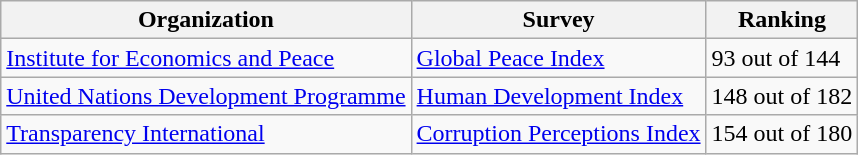<table class="wikitable">
<tr>
<th>Organization</th>
<th>Survey</th>
<th>Ranking</th>
</tr>
<tr>
<td><a href='#'>Institute for Economics and Peace</a></td>
<td><a href='#'>Global Peace Index</a></td>
<td>93 out of 144</td>
</tr>
<tr>
<td><a href='#'>United Nations Development Programme</a></td>
<td><a href='#'>Human Development Index</a></td>
<td>148 out of 182</td>
</tr>
<tr>
<td><a href='#'>Transparency International</a></td>
<td><a href='#'>Corruption Perceptions Index</a></td>
<td>154 out of 180</td>
</tr>
</table>
